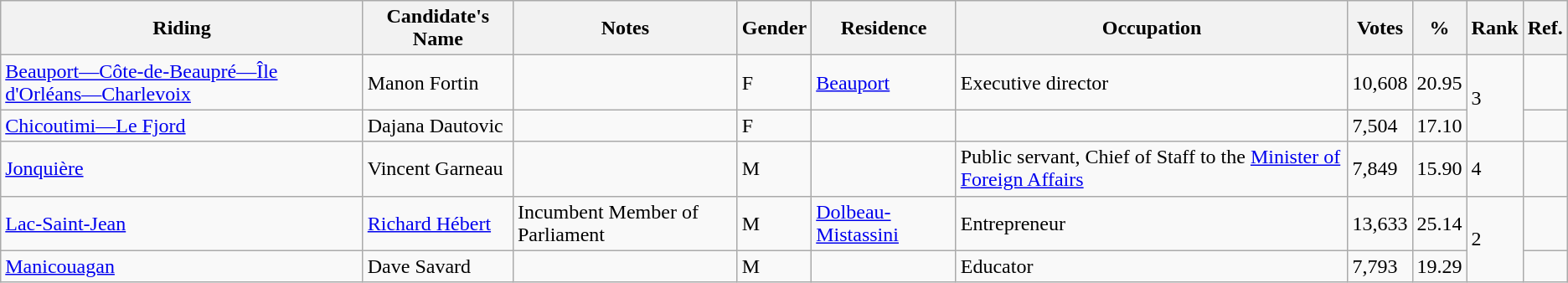<table class="wikitable sortable">
<tr>
<th>Riding</th>
<th>Candidate's Name</th>
<th>Notes</th>
<th>Gender</th>
<th>Residence</th>
<th>Occupation</th>
<th>Votes</th>
<th>%</th>
<th>Rank</th>
<th>Ref.</th>
</tr>
<tr>
<td><a href='#'>Beauport—Côte-de-Beaupré—Île d'Orléans—Charlevoix</a></td>
<td>Manon Fortin</td>
<td></td>
<td>F</td>
<td><a href='#'>Beauport</a></td>
<td>Executive director</td>
<td>10,608</td>
<td>20.95</td>
<td rowspan="2">3</td>
<td></td>
</tr>
<tr>
<td><a href='#'>Chicoutimi—Le Fjord</a></td>
<td>Dajana Dautovic</td>
<td></td>
<td>F</td>
<td></td>
<td></td>
<td>7,504</td>
<td>17.10</td>
<td></td>
</tr>
<tr>
<td><a href='#'>Jonquière</a></td>
<td>Vincent Garneau</td>
<td></td>
<td>M</td>
<td></td>
<td>Public servant, Chief of Staff to the <a href='#'>Minister of Foreign Affairs</a></td>
<td>7,849</td>
<td>15.90</td>
<td>4</td>
<td></td>
</tr>
<tr>
<td><a href='#'>Lac-Saint-Jean</a></td>
<td><a href='#'>Richard Hébert</a></td>
<td>Incumbent Member of Parliament</td>
<td>M</td>
<td><a href='#'>Dolbeau-Mistassini</a></td>
<td>Entrepreneur</td>
<td>13,633</td>
<td>25.14</td>
<td rowspan="2">2</td>
<td></td>
</tr>
<tr>
<td><a href='#'>Manicouagan</a></td>
<td>Dave Savard</td>
<td></td>
<td>M</td>
<td></td>
<td>Educator</td>
<td>7,793</td>
<td>19.29</td>
<td></td>
</tr>
</table>
